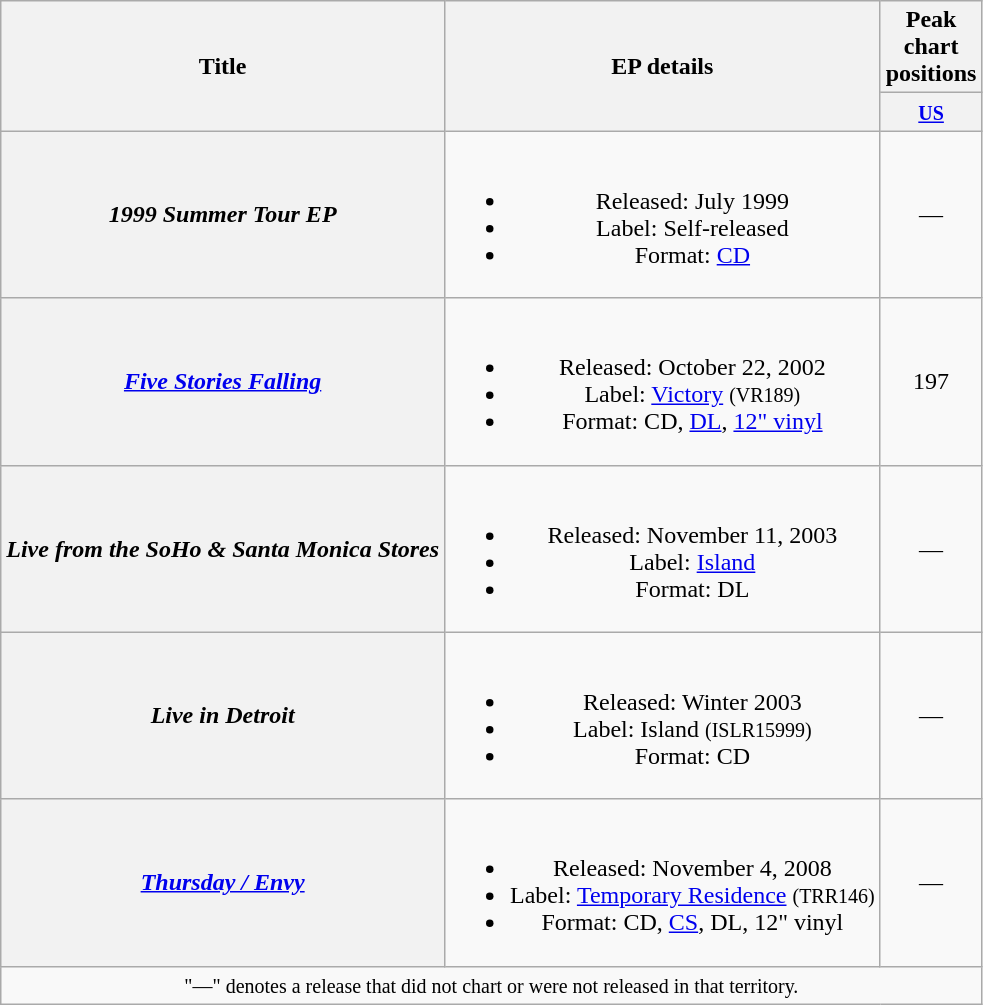<table class="wikitable plainrowheaders" style="text-align:center;">
<tr>
<th scope="col" rowspan="2">Title</th>
<th scope="col" rowspan="2">EP details</th>
<th scope="col" colspan="2">Peak chart<br>positions</th>
</tr>
<tr>
<th width="40"><small><a href='#'>US</a></small><br></th>
</tr>
<tr>
<th scope="row"><em>1999 Summer Tour EP</em></th>
<td><br><ul><li>Released: July 1999</li><li>Label: Self-released</li><li>Format: <a href='#'>CD</a></li></ul></td>
<td>—</td>
</tr>
<tr>
<th scope="row"><em><a href='#'>Five Stories Falling</a></em></th>
<td><br><ul><li>Released: October 22, 2002</li><li>Label: <a href='#'>Victory</a> <small>(VR189)</small></li><li>Format: CD, <a href='#'>DL</a>, <a href='#'>12" vinyl</a></li></ul></td>
<td>197</td>
</tr>
<tr>
<th scope="row"><em>Live from the SoHo & Santa Monica Stores</em></th>
<td><br><ul><li>Released: November 11, 2003</li><li>Label: <a href='#'>Island</a></li><li>Format: DL</li></ul></td>
<td>—</td>
</tr>
<tr>
<th scope="row"><em>Live in Detroit</em></th>
<td><br><ul><li>Released: Winter 2003</li><li>Label: Island <small>(ISLR15999)</small></li><li>Format: CD</li></ul></td>
<td>—</td>
</tr>
<tr>
<th scope="row"><em><a href='#'>Thursday / Envy</a></em></th>
<td><br><ul><li>Released: November 4, 2008</li><li>Label: <a href='#'>Temporary Residence</a> <small>(TRR146)</small></li><li>Format: CD, <a href='#'>CS</a>, DL, 12" vinyl</li></ul></td>
<td>—</td>
</tr>
<tr>
<td colspan="10"><small>"—" denotes a release that did not chart or were not released in that territory.</small></td>
</tr>
</table>
